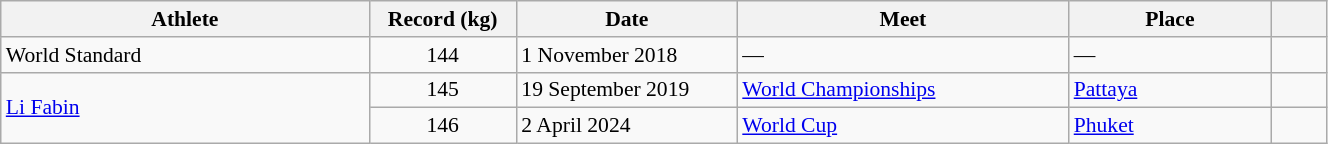<table class="wikitable" style="font-size:90%; width: 70%;">
<tr>
<th width=20%>Athlete</th>
<th width=8%>Record (kg)</th>
<th width=12%>Date</th>
<th width=18%>Meet</th>
<th width=11%>Place</th>
<th width=3%></th>
</tr>
<tr>
<td>World Standard</td>
<td align="center">144</td>
<td>1 November 2018</td>
<td>—</td>
<td>—</td>
<td></td>
</tr>
<tr>
<td rowspan=2> <a href='#'>Li Fabin</a></td>
<td align="center">145</td>
<td>19 September 2019</td>
<td><a href='#'>World Championships</a></td>
<td><a href='#'>Pattaya</a></td>
<td></td>
</tr>
<tr>
<td align=center>146</td>
<td>2 April 2024</td>
<td><a href='#'>World Cup</a></td>
<td><a href='#'>Phuket</a></td>
<td></td>
</tr>
</table>
